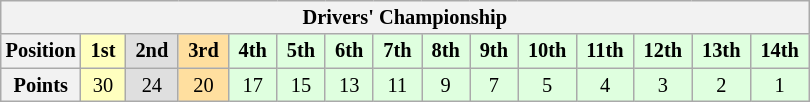<table class="wikitable" style="font-size:85%; text-align:center">
<tr>
<th colspan=15>Drivers' Championship</th>
</tr>
<tr>
<th>Position</th>
<td style="background:#ffffbf;"> <strong>1st</strong> </td>
<td style="background:#dfdfdf;"> <strong>2nd</strong> </td>
<td style="background:#ffdf9f;"> <strong>3rd</strong> </td>
<td style="background:#dfffdf;"> <strong>4th</strong> </td>
<td style="background:#dfffdf;"> <strong>5th</strong> </td>
<td style="background:#dfffdf;"> <strong>6th</strong> </td>
<td style="background:#dfffdf;"> <strong>7th</strong> </td>
<td style="background:#dfffdf;"> <strong>8th</strong> </td>
<td style="background:#dfffdf;"> <strong>9th</strong> </td>
<td style="background:#dfffdf;"> <strong>10th</strong> </td>
<td style="background:#dfffdf;"> <strong>11th</strong> </td>
<td style="background:#dfffdf;"> <strong>12th</strong> </td>
<td style="background:#dfffdf;"> <strong>13th</strong> </td>
<td style="background:#dfffdf;"> <strong>14th</strong> </td>
</tr>
<tr>
<th>Points</th>
<td style="background:#ffffbf;">30</td>
<td style="background:#dfdfdf;">24</td>
<td style="background:#ffdf9f;">20</td>
<td style="background:#dfffdf;">17</td>
<td style="background:#dfffdf;">15</td>
<td style="background:#dfffdf;">13</td>
<td style="background:#dfffdf;">11</td>
<td style="background:#dfffdf;">9</td>
<td style="background:#dfffdf;">7</td>
<td style="background:#dfffdf;">5</td>
<td style="background:#dfffdf;">4</td>
<td style="background:#dfffdf;">3</td>
<td style="background:#dfffdf;">2</td>
<td style="background:#dfffdf;">1</td>
</tr>
</table>
